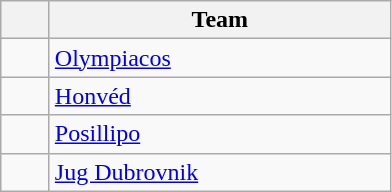<table class="wikitable" style="text-align:center">
<tr>
<th width=25></th>
<th width=220>Team</th>
</tr>
<tr>
<td></td>
<td align=left> <a href='#'>Olympiacos</a></td>
</tr>
<tr>
<td></td>
<td align=left> <a href='#'>Honvéd</a></td>
</tr>
<tr>
<td></td>
<td align=left> <a href='#'>Posillipo</a></td>
</tr>
<tr>
<td></td>
<td align=left> <a href='#'>Jug Dubrovnik</a></td>
</tr>
</table>
